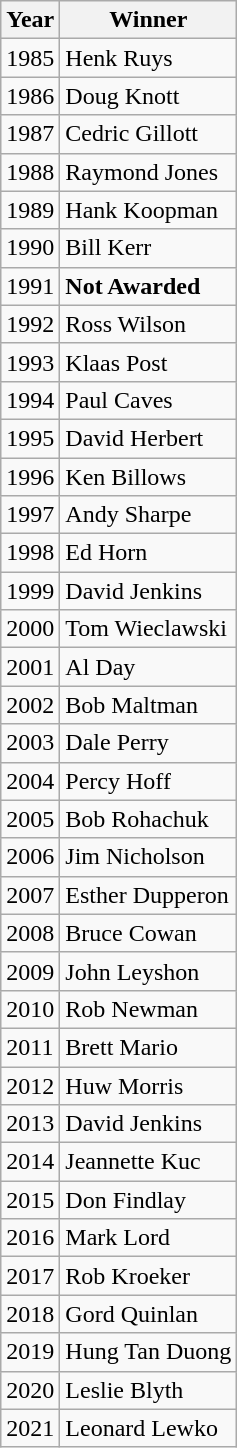<table class="wikitable">
<tr>
<th>Year</th>
<th>Winner</th>
</tr>
<tr>
<td>1985</td>
<td>Henk Ruys</td>
</tr>
<tr>
<td>1986</td>
<td>Doug Knott</td>
</tr>
<tr>
<td>1987</td>
<td>Cedric Gillott</td>
</tr>
<tr>
<td>1988</td>
<td>Raymond Jones</td>
</tr>
<tr>
<td>1989</td>
<td>Hank Koopman</td>
</tr>
<tr>
<td>1990</td>
<td>Bill Kerr</td>
</tr>
<tr>
<td>1991</td>
<td><strong>Not Awarded</strong></td>
</tr>
<tr>
<td>1992</td>
<td>Ross Wilson</td>
</tr>
<tr>
<td>1993</td>
<td>Klaas Post</td>
</tr>
<tr>
<td>1994</td>
<td>Paul Caves</td>
</tr>
<tr>
<td>1995</td>
<td>David Herbert</td>
</tr>
<tr>
<td>1996</td>
<td>Ken Billows</td>
</tr>
<tr>
<td>1997</td>
<td>Andy Sharpe</td>
</tr>
<tr>
<td>1998</td>
<td>Ed Horn</td>
</tr>
<tr>
<td>1999</td>
<td>David Jenkins</td>
</tr>
<tr>
<td>2000</td>
<td>Tom Wieclawski</td>
</tr>
<tr>
<td>2001</td>
<td>Al Day</td>
</tr>
<tr>
<td>2002</td>
<td>Bob Maltman</td>
</tr>
<tr>
<td>2003</td>
<td>Dale Perry</td>
</tr>
<tr>
<td>2004</td>
<td>Percy Hoff</td>
</tr>
<tr>
<td>2005</td>
<td>Bob Rohachuk</td>
</tr>
<tr>
<td>2006</td>
<td>Jim Nicholson</td>
</tr>
<tr>
<td>2007</td>
<td>Esther Dupperon</td>
</tr>
<tr>
<td>2008</td>
<td>Bruce Cowan</td>
</tr>
<tr>
<td>2009</td>
<td>John Leyshon</td>
</tr>
<tr>
<td>2010</td>
<td>Rob Newman</td>
</tr>
<tr>
<td>2011</td>
<td>Brett Mario</td>
</tr>
<tr>
<td>2012</td>
<td>Huw Morris</td>
</tr>
<tr>
<td>2013</td>
<td>David Jenkins</td>
</tr>
<tr>
<td>2014</td>
<td>Jeannette Kuc</td>
</tr>
<tr>
<td>2015</td>
<td>Don Findlay</td>
</tr>
<tr>
<td>2016</td>
<td>Mark Lord</td>
</tr>
<tr>
<td>2017</td>
<td>Rob Kroeker</td>
</tr>
<tr>
<td>2018</td>
<td>Gord Quinlan</td>
</tr>
<tr>
<td>2019</td>
<td>Hung Tan Duong</td>
</tr>
<tr>
<td>2020</td>
<td>Leslie Blyth</td>
</tr>
<tr>
<td>2021</td>
<td>Leonard Lewko</td>
</tr>
</table>
